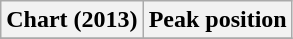<table class="wikitable sortable" border="1">
<tr>
<th>Chart (2013)</th>
<th>Peak position</th>
</tr>
<tr>
</tr>
</table>
